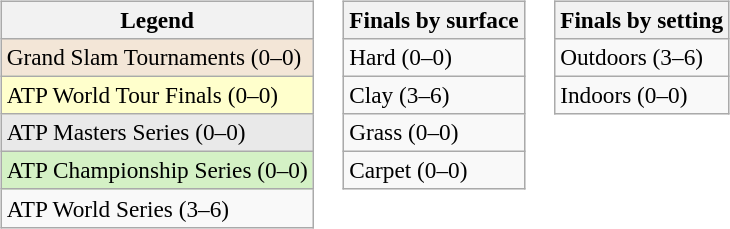<table>
<tr valign=top>
<td><br><table class=wikitable style=font-size:97%>
<tr>
<th>Legend</th>
</tr>
<tr style="background:#f3e6d7;">
<td>Grand Slam Tournaments (0–0)</td>
</tr>
<tr style="background:#ffc;">
<td>ATP World Tour Finals (0–0)</td>
</tr>
<tr style="background:#e9e9e9;">
<td>ATP Masters Series (0–0)</td>
</tr>
<tr style="background:#d4f1c5;">
<td>ATP Championship Series (0–0)</td>
</tr>
<tr>
<td>ATP World Series (3–6)</td>
</tr>
</table>
</td>
<td><br><table class=wikitable style=font-size:97%>
<tr>
<th>Finals by surface</th>
</tr>
<tr>
<td>Hard (0–0)</td>
</tr>
<tr>
<td>Clay (3–6)</td>
</tr>
<tr>
<td>Grass (0–0)</td>
</tr>
<tr>
<td>Carpet (0–0)</td>
</tr>
</table>
</td>
<td><br><table class=wikitable style=font-size:97%>
<tr>
<th>Finals by setting</th>
</tr>
<tr>
<td>Outdoors (3–6)</td>
</tr>
<tr>
<td>Indoors (0–0)</td>
</tr>
</table>
</td>
</tr>
</table>
